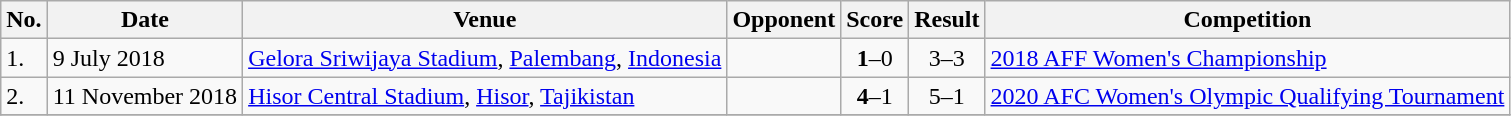<table class="wikitable">
<tr>
<th>No.</th>
<th>Date</th>
<th>Venue</th>
<th>Opponent</th>
<th>Score</th>
<th>Result</th>
<th>Competition</th>
</tr>
<tr>
<td>1.</td>
<td>9 July 2018</td>
<td><a href='#'>Gelora Sriwijaya Stadium</a>, <a href='#'>Palembang</a>, <a href='#'>Indonesia</a></td>
<td></td>
<td align=center><strong>1</strong>–0</td>
<td align=center>3–3</td>
<td><a href='#'>2018 AFF Women's Championship</a></td>
</tr>
<tr>
<td>2.</td>
<td>11 November 2018</td>
<td><a href='#'>Hisor Central Stadium</a>, <a href='#'>Hisor</a>, <a href='#'>Tajikistan</a></td>
<td></td>
<td align=center><strong>4</strong>–1</td>
<td align=center>5–1</td>
<td><a href='#'>2020 AFC Women's Olympic Qualifying Tournament</a></td>
</tr>
<tr>
</tr>
</table>
